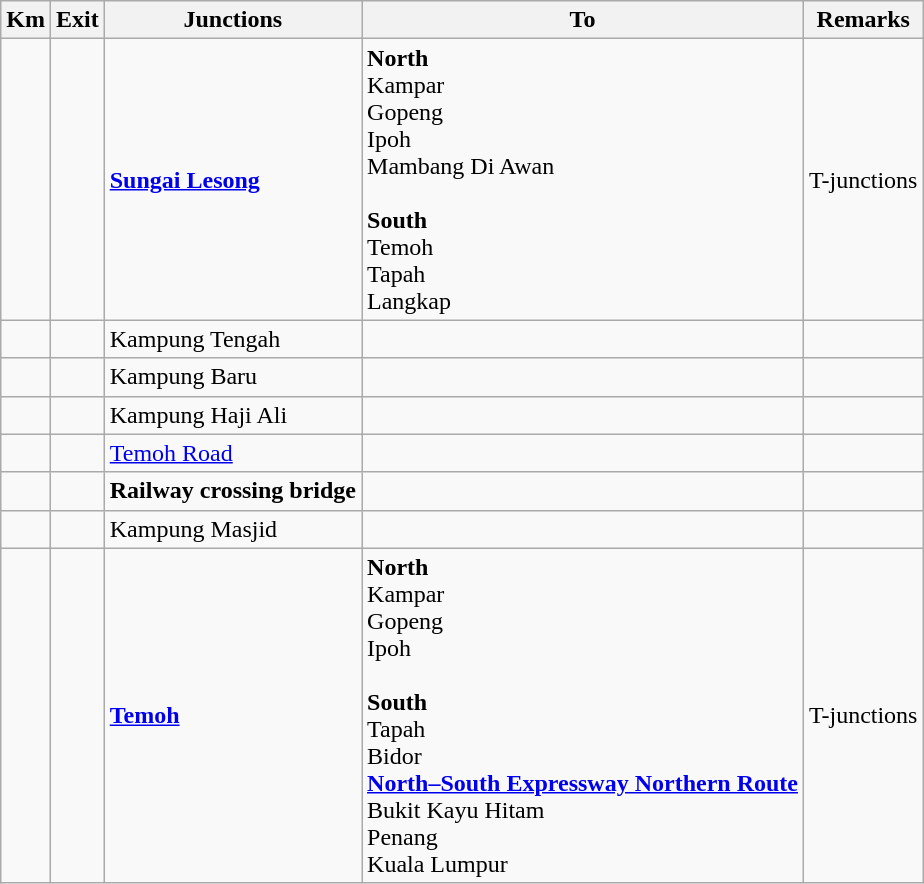<table class="wikitable">
<tr>
<th>Km</th>
<th>Exit</th>
<th>Junctions</th>
<th>To</th>
<th>Remarks</th>
</tr>
<tr>
<td></td>
<td></td>
<td><strong><a href='#'>Sungai Lesong</a></strong></td>
<td><strong>North</strong><br> Kampar<br> Gopeng<br> Ipoh<br> Mambang Di Awan<br><br><strong>South</strong><br> Temoh<br> Tapah<br> Langkap</td>
<td>T-junctions</td>
</tr>
<tr>
<td></td>
<td></td>
<td>Kampung Tengah</td>
<td></td>
<td></td>
</tr>
<tr>
<td></td>
<td></td>
<td>Kampung Baru</td>
<td></td>
<td></td>
</tr>
<tr>
<td></td>
<td></td>
<td>Kampung Haji Ali</td>
<td></td>
<td></td>
</tr>
<tr>
<td></td>
<td></td>
<td><a href='#'>Temoh Road</a></td>
<td></td>
<td></td>
</tr>
<tr>
<td></td>
<td></td>
<td><strong>Railway crossing bridge</strong></td>
<td></td>
<td></td>
</tr>
<tr>
<td></td>
<td></td>
<td>Kampung Masjid</td>
<td></td>
<td></td>
</tr>
<tr>
<td></td>
<td></td>
<td><strong><a href='#'>Temoh</a></strong></td>
<td><strong>North</strong><br> Kampar<br> Gopeng<br> Ipoh<br><br><strong>South</strong><br> Tapah<br> Bidor<br>  <strong><a href='#'>North–South Expressway Northern Route</a></strong><br>Bukit Kayu Hitam<br>Penang<br>Kuala Lumpur</td>
<td>T-junctions</td>
</tr>
</table>
